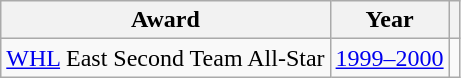<table class="wikitable">
<tr>
<th>Award</th>
<th>Year</th>
<th></th>
</tr>
<tr>
<td><a href='#'>WHL</a> East Second Team All-Star</td>
<td><a href='#'>1999–2000</a></td>
<td></td>
</tr>
</table>
